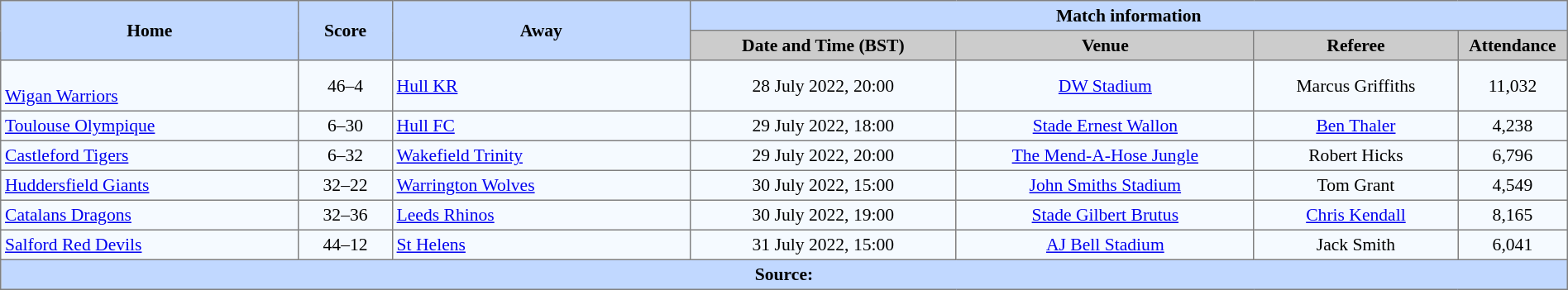<table border=1 style="border-collapse:collapse; font-size:90%; text-align:center;" cellpadding=3 cellspacing=0 width=100%>
<tr style="background:#C1D8ff;">
<th scope="col" rowspan=2 width=19%>Home</th>
<th scope="col" rowspan=2 width=6%>Score</th>
<th scope="col" rowspan=2 width=19%>Away</th>
<th colspan=4>Match information</th>
</tr>
<tr style="background:#CCCCCC;">
<th scope="col" width=17%>Date and Time (BST)</th>
<th scope="col" width=19%>Venue</th>
<th scope="col" width=13%>Referee</th>
<th scope="col" width=7%>Attendance</th>
</tr>
<tr style="background:#F5FAFF;">
<td style="text-align:left;"><br> <a href='#'>Wigan Warriors</a></td>
<td>46–4</td>
<td style="text-align:left;"> <a href='#'>Hull KR</a></td>
<td>28 July 2022, 20:00</td>
<td><a href='#'>DW Stadium</a></td>
<td>Marcus Griffiths</td>
<td>11,032</td>
</tr>
<tr style="background:#F5FAFF;">
<td style="text-align:left;"> <a href='#'>Toulouse Olympique</a></td>
<td>6–30</td>
<td style="text-align:left;"> <a href='#'>Hull FC</a></td>
<td>29 July 2022, 18:00</td>
<td><a href='#'>Stade Ernest Wallon</a></td>
<td><a href='#'>Ben Thaler</a></td>
<td>4,238</td>
</tr>
<tr style="background:#F5FAFF;">
<td style="text-align:left;"> <a href='#'>Castleford Tigers</a></td>
<td>6–32</td>
<td style="text-align:left;"> <a href='#'>Wakefield Trinity</a></td>
<td>29 July 2022, 20:00</td>
<td><a href='#'>The Mend-A-Hose Jungle</a></td>
<td>Robert Hicks</td>
<td>6,796</td>
</tr>
<tr style="background:#F5FAFF;">
<td style="text-align:left;"> <a href='#'>Huddersfield Giants</a></td>
<td>32–22</td>
<td style="text-align:left;"> <a href='#'>Warrington Wolves</a></td>
<td>30 July 2022, 15:00</td>
<td><a href='#'>John Smiths Stadium</a></td>
<td>Tom Grant</td>
<td>4,549</td>
</tr>
<tr style="background:#F5FAFF;">
<td style="text-align:left;"> <a href='#'>Catalans Dragons</a></td>
<td>32–36</td>
<td style="text-align:left;"> <a href='#'>Leeds Rhinos</a></td>
<td>30 July 2022, 19:00</td>
<td><a href='#'>Stade Gilbert Brutus</a></td>
<td><a href='#'>Chris Kendall</a></td>
<td>8,165</td>
</tr>
<tr style="background:#F5FAFF;">
<td style="text-align:left;"> <a href='#'>Salford Red Devils</a></td>
<td>44–12</td>
<td style="text-align:left;"> <a href='#'>St Helens</a></td>
<td>31 July 2022, 15:00</td>
<td><a href='#'>AJ Bell Stadium</a></td>
<td>Jack Smith</td>
<td>6,041</td>
</tr>
<tr style="background:#c1d8ff;">
<th colspan=7>Source:</th>
</tr>
</table>
